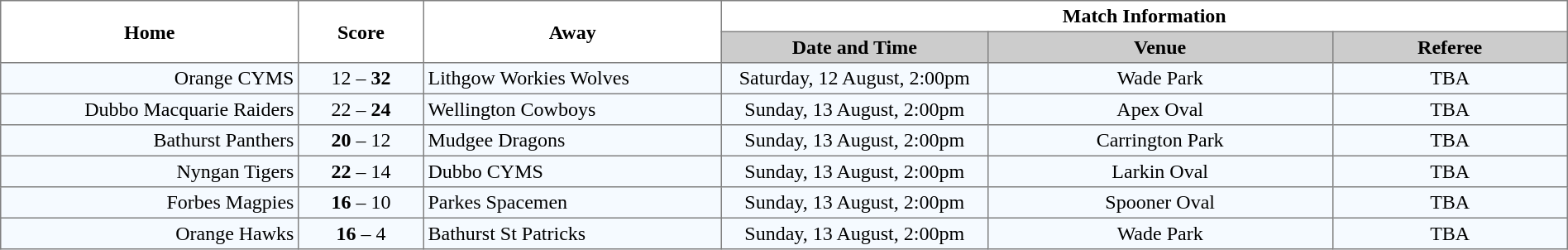<table border="1" cellpadding="3" cellspacing="0" width="100%" style="border-collapse:collapse;  text-align:center;">
<tr>
<th rowspan="2" width="19%">Home</th>
<th rowspan="2" width="8%">Score</th>
<th rowspan="2" width="19%">Away</th>
<th colspan="3">Match Information</th>
</tr>
<tr style="background:#CCCCCC">
<th width="17%">Date and Time</th>
<th width="22%">Venue</th>
<th width="50%">Referee</th>
</tr>
<tr style="text-align:center; background:#f5faff;">
<td align="right">Orange CYMS </td>
<td>12 – <strong>32</strong></td>
<td align="left"> Lithgow Workies Wolves</td>
<td>Saturday, 12 August, 2:00pm</td>
<td>Wade Park</td>
<td>TBA</td>
</tr>
<tr style="text-align:center; background:#f5faff;">
<td align="right">Dubbo Macquarie Raiders </td>
<td>22 – <strong>24</strong></td>
<td align="left"> Wellington Cowboys</td>
<td>Sunday, 13 August, 2:00pm</td>
<td>Apex Oval</td>
<td>TBA</td>
</tr>
<tr style="text-align:center; background:#f5faff;">
<td align="right">Bathurst Panthers </td>
<td><strong>20</strong> – 12</td>
<td align="left"> Mudgee Dragons</td>
<td>Sunday, 13 August, 2:00pm</td>
<td>Carrington Park</td>
<td>TBA</td>
</tr>
<tr style="text-align:center; background:#f5faff;">
<td align="right">Nyngan Tigers </td>
<td><strong>22</strong> – 14</td>
<td align="left"> Dubbo CYMS</td>
<td>Sunday, 13 August, 2:00pm</td>
<td>Larkin Oval</td>
<td>TBA</td>
</tr>
<tr style="text-align:center; background:#f5faff;">
<td align="right">Forbes Magpies </td>
<td><strong>16</strong> – 10</td>
<td align="left"> Parkes Spacemen</td>
<td>Sunday, 13 August, 2:00pm</td>
<td>Spooner Oval</td>
<td>TBA</td>
</tr>
<tr style="text-align:center; background:#f5faff;">
<td align="right">Orange Hawks </td>
<td><strong>16</strong> – 4</td>
<td align="left"> Bathurst St Patricks</td>
<td>Sunday, 13 August, 2:00pm</td>
<td>Wade Park</td>
<td>TBA</td>
</tr>
</table>
